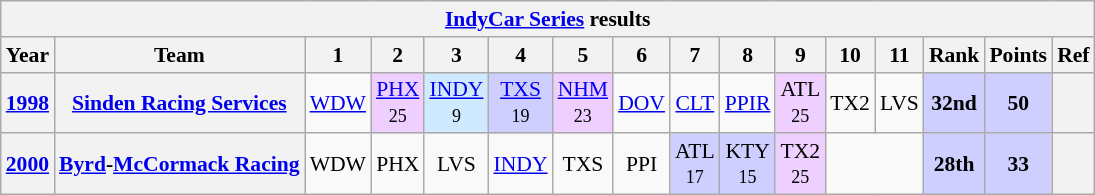<table class="wikitable" style="text-align:center; font-size:90%">
<tr>
<th colspan=45><a href='#'>IndyCar Series</a> results</th>
</tr>
<tr>
<th>Year</th>
<th>Team</th>
<th>1</th>
<th>2</th>
<th>3</th>
<th>4</th>
<th>5</th>
<th>6</th>
<th>7</th>
<th>8</th>
<th>9</th>
<th>10</th>
<th>11</th>
<th>Rank</th>
<th>Points</th>
<th>Ref</th>
</tr>
<tr>
<th><a href='#'>1998</a></th>
<th><a href='#'>Sinden Racing Services</a></th>
<td><a href='#'>WDW</a></td>
<td style="background:#EFCFFF;"><a href='#'>PHX</a><br><small>25</small></td>
<td style="background:#CFEAFF;"><a href='#'>INDY</a><br><small>9</small></td>
<td style="background:#CFCFFF;"><a href='#'>TXS</a><br><small>19</small></td>
<td style="background:#EFCFFF;"><a href='#'>NHM</a><br><small>23</small></td>
<td><a href='#'>DOV</a></td>
<td><a href='#'>CLT</a></td>
<td><a href='#'>PPIR</a></td>
<td style="background:#EFCFFF;">ATL<br><small>25</small></td>
<td>TX2</td>
<td>LVS</td>
<td style="background:#CFCFFF;"><strong>32nd</strong></td>
<td style="background:#CFCFFF;"><strong>50</strong></td>
<th></th>
</tr>
<tr>
<th><a href='#'>2000</a></th>
<th><a href='#'>Byrd</a>-<a href='#'>McCormack Racing</a></th>
<td>WDW</td>
<td>PHX</td>
<td>LVS</td>
<td><a href='#'>INDY</a></td>
<td>TXS</td>
<td>PPI</td>
<td style="background:#CFCFFF;">ATL<br><small>17</small></td>
<td style="background:#CFCFFF;">KTY<br><small>15</small></td>
<td style="background:#EFCFFF;">TX2<br><small>25</small></td>
<td colspan=2></td>
<td style="background:#CFCFFF;"><strong>28th</strong></td>
<td style="background:#CFCFFF;"><strong>33</strong></td>
<th></th>
</tr>
</table>
